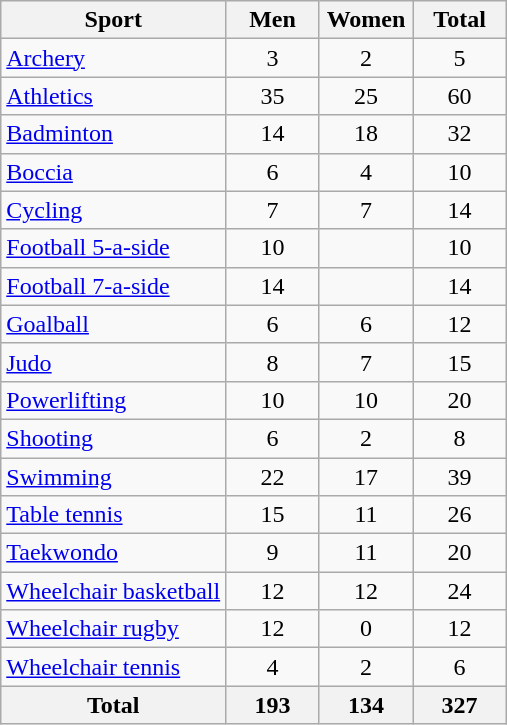<table class="wikitable sortable" style="text-align:center;">
<tr>
<th width=120>Sport</th>
<th width=55>Men</th>
<th width=55>Women</th>
<th width=55>Total</th>
</tr>
<tr>
<td align=left><a href='#'>Archery</a></td>
<td>3</td>
<td>2</td>
<td>5</td>
</tr>
<tr>
<td align=left><a href='#'>Athletics</a></td>
<td>35</td>
<td>25</td>
<td>60</td>
</tr>
<tr>
<td align=left><a href='#'>Badminton</a></td>
<td>14</td>
<td>18</td>
<td>32</td>
</tr>
<tr>
<td align=left><a href='#'>Boccia</a></td>
<td>6</td>
<td>4</td>
<td>10</td>
</tr>
<tr>
<td align=left><a href='#'>Cycling</a></td>
<td>7</td>
<td>7</td>
<td>14</td>
</tr>
<tr>
<td align=left><a href='#'>Football 5-a-side</a></td>
<td>10</td>
<td></td>
<td>10</td>
</tr>
<tr>
<td align=left><a href='#'>Football 7-a-side</a></td>
<td>14</td>
<td></td>
<td>14</td>
</tr>
<tr>
<td align=left><a href='#'>Goalball</a></td>
<td>6</td>
<td>6</td>
<td>12</td>
</tr>
<tr>
<td align=left><a href='#'>Judo</a></td>
<td>8</td>
<td>7</td>
<td>15</td>
</tr>
<tr>
<td align=left><a href='#'>Powerlifting</a></td>
<td>10</td>
<td>10</td>
<td>20</td>
</tr>
<tr>
<td align=left><a href='#'>Shooting</a></td>
<td>6</td>
<td>2</td>
<td>8</td>
</tr>
<tr>
<td align=left><a href='#'>Swimming</a></td>
<td>22</td>
<td>17</td>
<td>39</td>
</tr>
<tr>
<td align=left><a href='#'>Table tennis</a></td>
<td>15</td>
<td>11</td>
<td>26</td>
</tr>
<tr>
<td align=left><a href='#'>Taekwondo</a></td>
<td>9</td>
<td>11</td>
<td>20</td>
</tr>
<tr>
<td align=left nowrap><a href='#'>Wheelchair basketball</a></td>
<td>12</td>
<td>12</td>
<td>24</td>
</tr>
<tr>
<td align=left><a href='#'>Wheelchair rugby</a></td>
<td>12</td>
<td>0</td>
<td>12</td>
</tr>
<tr>
<td align=left><a href='#'>Wheelchair tennis</a></td>
<td>4</td>
<td>2</td>
<td>6</td>
</tr>
<tr>
<th>Total</th>
<th>193</th>
<th>134</th>
<th>327</th>
</tr>
</table>
